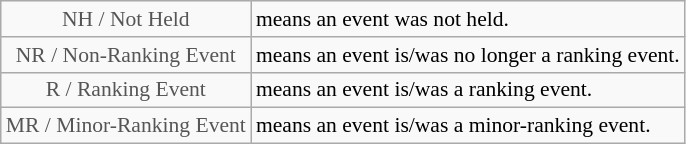<table class="wikitable" style="font-size:90%">
<tr>
<td style="text-align:center; color:#555555;" colspan="4">NH / Not Held</td>
<td>means an event was not held.</td>
</tr>
<tr>
<td style="text-align:center; color:#555555;" colspan="4">NR / Non-Ranking Event</td>
<td>means an event is/was no longer a ranking event.</td>
</tr>
<tr>
<td style="text-align:center; color:#555555;" colspan="4">R / Ranking Event</td>
<td>means an event is/was a ranking event.</td>
</tr>
<tr>
<td style="text-align:center; color:#555555;" colspan="4">MR / Minor-Ranking Event</td>
<td>means an event is/was a minor-ranking event.</td>
</tr>
</table>
